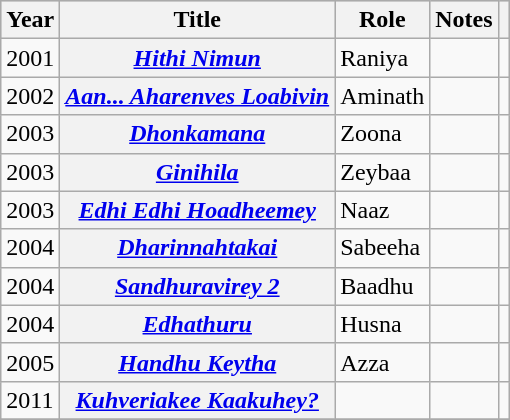<table class="wikitable sortable plainrowheaders">
<tr style="background:#ccc; text-align:center;">
<th scope="col">Year</th>
<th scope="col">Title</th>
<th scope="col">Role</th>
<th scope="col">Notes</th>
<th scope="col" class="unsortable"></th>
</tr>
<tr>
<td>2001</td>
<th scope="row"><em><a href='#'>Hithi Nimun</a></em></th>
<td>Raniya</td>
<td></td>
<td style="text-align: center;"></td>
</tr>
<tr>
<td>2002</td>
<th scope="row"><em><a href='#'>Aan... Aharenves Loabivin</a></em></th>
<td>Aminath</td>
<td></td>
<td style="text-align: center;"></td>
</tr>
<tr>
<td>2003</td>
<th scope="row"><em><a href='#'>Dhonkamana</a></em></th>
<td>Zoona</td>
<td></td>
<td style="text-align: center;"></td>
</tr>
<tr>
<td>2003</td>
<th scope="row"><em><a href='#'>Ginihila</a></em></th>
<td>Zeybaa</td>
<td></td>
<td style="text-align: center;"></td>
</tr>
<tr>
<td>2003</td>
<th scope="row"><em><a href='#'>Edhi Edhi Hoadheemey</a></em></th>
<td>Naaz</td>
<td></td>
<td style="text-align: center;"></td>
</tr>
<tr>
<td>2004</td>
<th scope="row"><em><a href='#'>Dharinnahtakai</a></em></th>
<td>Sabeeha</td>
<td></td>
<td style="text-align: center;"></td>
</tr>
<tr>
<td>2004</td>
<th scope="row"><em><a href='#'>Sandhuravirey 2</a></em></th>
<td>Baadhu</td>
<td></td>
<td style="text-align: center;"></td>
</tr>
<tr>
<td>2004</td>
<th scope="row"><em><a href='#'>Edhathuru</a></em></th>
<td>Husna</td>
<td></td>
<td style="text-align: center;"></td>
</tr>
<tr>
<td>2005</td>
<th scope="row"><em><a href='#'>Handhu Keytha</a></em></th>
<td>Azza</td>
<td></td>
<td style="text-align: center;"></td>
</tr>
<tr>
<td>2011</td>
<th scope="row"><em><a href='#'>Kuhveriakee Kaakuhey?</a></em></th>
<td></td>
<td></td>
<td style="text-align: center;"></td>
</tr>
<tr>
</tr>
</table>
